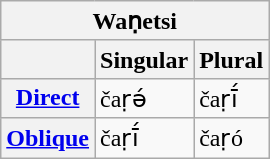<table class="wikitable">
<tr>
<th colspan="3">Waṇetsi</th>
</tr>
<tr>
<th></th>
<th>Singular</th>
<th>Plural</th>
</tr>
<tr>
<th><strong><a href='#'>Direct</a></strong></th>
<td>čaṛə́</td>
<td>čaṛī́</td>
</tr>
<tr>
<th><strong><a href='#'>Oblique</a></strong></th>
<td>čaṛī́</td>
<td>čaṛó</td>
</tr>
</table>
